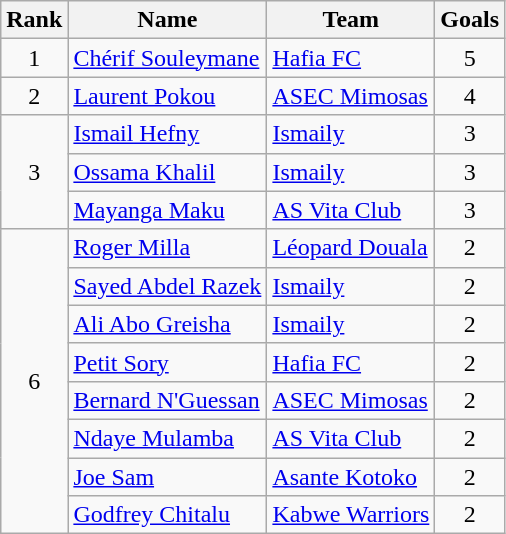<table class="wikitable" style="text-align:center">
<tr>
<th>Rank</th>
<th>Name</th>
<th>Team</th>
<th>Goals</th>
</tr>
<tr>
<td rowspan=1>1</td>
<td align="left"> <a href='#'>Chérif Souleymane</a></td>
<td align="left"> <a href='#'>Hafia FC</a></td>
<td>5</td>
</tr>
<tr>
<td rowspan=1>2</td>
<td align="left"> <a href='#'>Laurent Pokou</a></td>
<td align="left"> <a href='#'>ASEC Mimosas</a></td>
<td>4</td>
</tr>
<tr>
<td rowspan=3>3</td>
<td align="left"> <a href='#'>Ismail Hefny</a></td>
<td align="left"> <a href='#'>Ismaily</a></td>
<td>3</td>
</tr>
<tr>
<td align="left"> <a href='#'>Ossama Khalil</a></td>
<td align="left"> <a href='#'>Ismaily</a></td>
<td>3</td>
</tr>
<tr>
<td align="left"> <a href='#'>Mayanga Maku</a></td>
<td align="left"> <a href='#'>AS Vita Club</a></td>
<td>3</td>
</tr>
<tr>
<td rowspan=8>6</td>
<td align="left"> <a href='#'>Roger Milla</a></td>
<td align="left"> <a href='#'>Léopard Douala</a></td>
<td>2</td>
</tr>
<tr>
<td align="left"> <a href='#'>Sayed Abdel Razek</a></td>
<td align="left"> <a href='#'>Ismaily</a></td>
<td>2</td>
</tr>
<tr>
<td align="left"> <a href='#'>Ali Abo Greisha</a></td>
<td align="left"> <a href='#'>Ismaily</a></td>
<td>2</td>
</tr>
<tr>
<td align="left"> <a href='#'>Petit Sory</a></td>
<td align="left"> <a href='#'>Hafia FC</a></td>
<td>2</td>
</tr>
<tr>
<td align="left"> <a href='#'>Bernard N'Guessan</a></td>
<td align="left"> <a href='#'>ASEC Mimosas</a></td>
<td>2</td>
</tr>
<tr>
<td align="left"> <a href='#'>Ndaye Mulamba</a></td>
<td align="left"> <a href='#'>AS Vita Club</a></td>
<td>2</td>
</tr>
<tr>
<td align="left"> <a href='#'>Joe Sam</a></td>
<td align="left"> <a href='#'>Asante Kotoko</a></td>
<td>2</td>
</tr>
<tr>
<td align="left"> <a href='#'>Godfrey Chitalu</a></td>
<td align="left"> <a href='#'>Kabwe Warriors</a></td>
<td>2</td>
</tr>
</table>
